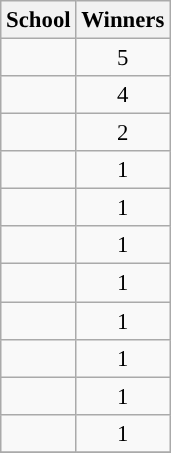<table class="wikitable sortable" style="font-size: 95%;text-align: center;">
<tr>
<th>School</th>
<th>Winners</th>
</tr>
<tr>
<td><strong><a href='#'></a></strong></td>
<td>5</td>
</tr>
<tr>
<td><strong><a href='#'></a></strong></td>
<td>4</td>
</tr>
<tr>
<td><strong><a href='#'></a></strong></td>
<td>2</td>
</tr>
<tr>
<td><strong><a href='#'></a></strong></td>
<td>1</td>
</tr>
<tr>
<td><strong><a href='#'></a></strong></td>
<td>1</td>
</tr>
<tr>
<td><strong><a href='#'></a></strong></td>
<td>1</td>
</tr>
<tr>
<td><strong><a href='#'></a></strong></td>
<td>1</td>
</tr>
<tr>
<td><strong><a href='#'></a></strong></td>
<td>1</td>
</tr>
<tr>
<td><strong><a href='#'></a></strong></td>
<td>1</td>
</tr>
<tr>
<td><strong><a href='#'></a></strong></td>
<td>1</td>
</tr>
<tr>
<td><strong><a href='#'></a></strong></td>
<td>1</td>
</tr>
<tr>
</tr>
</table>
